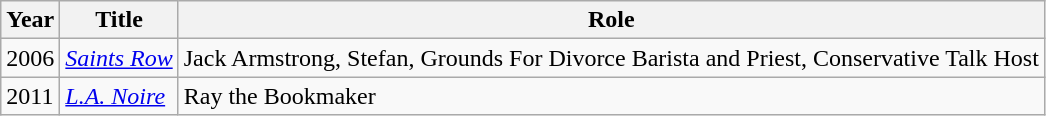<table class="wikitable sortable">
<tr>
<th>Year</th>
<th>Title</th>
<th>Role</th>
</tr>
<tr>
<td>2006</td>
<td><em><a href='#'>Saints Row</a></em></td>
<td>Jack Armstrong, Stefan, Grounds For Divorce Barista and Priest, Conservative Talk Host</td>
</tr>
<tr>
<td>2011</td>
<td><em><a href='#'>L.A. Noire</a></em></td>
<td>Ray the Bookmaker</td>
</tr>
</table>
